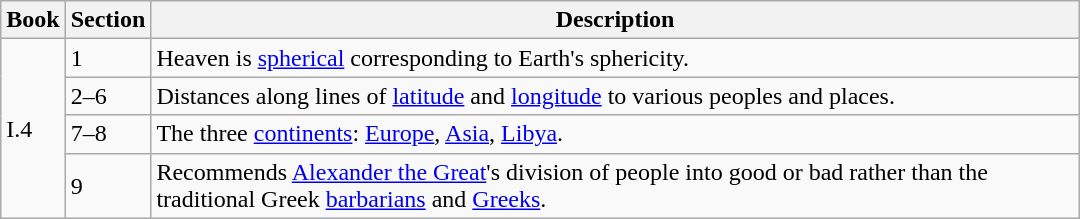<table class="wikitable" style="max-width:45em;">
<tr>
<th>Book</th>
<th>Section</th>
<th>Description</th>
</tr>
<tr>
<td rowspan="4">I.4</td>
<td>1</td>
<td>Heaven is <a href='#'>spherical</a> corresponding to Earth's sphericity.</td>
</tr>
<tr>
<td>2–6</td>
<td>Distances along lines of <a href='#'>latitude</a> and <a href='#'>longitude</a> to various peoples and places.</td>
</tr>
<tr>
<td>7–8</td>
<td>The three <a href='#'>continents</a>: <a href='#'>Europe</a>, <a href='#'>Asia</a>, <a href='#'>Libya</a>.</td>
</tr>
<tr>
<td>9</td>
<td>Recommends <a href='#'>Alexander the Great</a>'s division of people into good or bad rather than the traditional Greek <a href='#'>barbarians</a> and <a href='#'>Greeks</a>.</td>
</tr>
</table>
